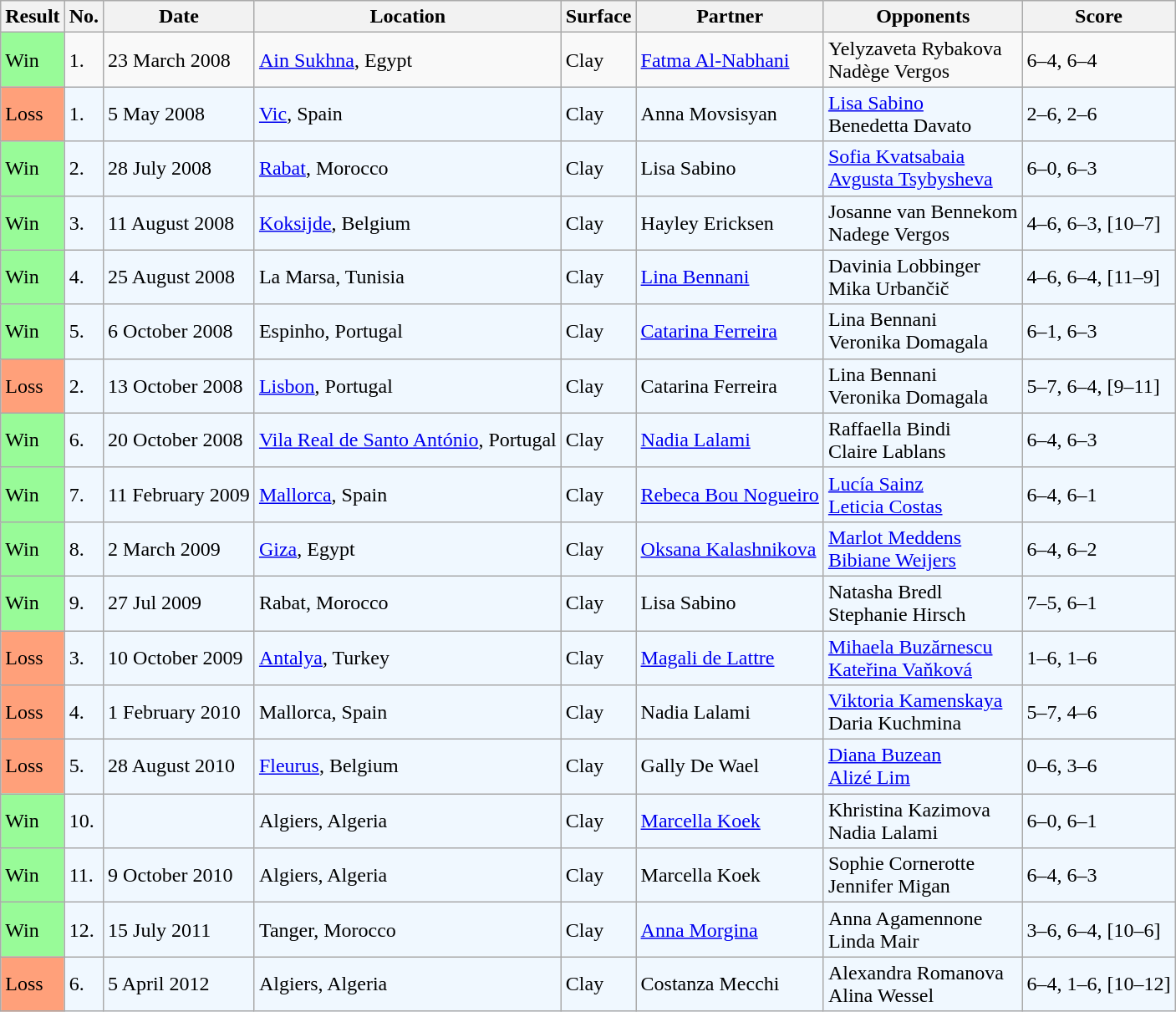<table class="sortable wikitable">
<tr>
<th>Result</th>
<th>No.</th>
<th>Date</th>
<th>Location</th>
<th>Surface</th>
<th>Partner</th>
<th>Opponents</th>
<th class="unsortable">Score</th>
</tr>
<tr>
<td style="background:#98fb98;">Win</td>
<td>1.</td>
<td>23 March 2008</td>
<td><a href='#'>Ain Sukhna</a>, Egypt</td>
<td>Clay</td>
<td> <a href='#'>Fatma Al-Nabhani</a></td>
<td> Yelyzaveta Rybakova <br>  Nadège Vergos</td>
<td>6–4, 6–4</td>
</tr>
<tr style="background:#f0f8ff;">
<td style="background:#ffa07a;">Loss</td>
<td>1.</td>
<td>5 May 2008</td>
<td><a href='#'>Vic</a>, Spain</td>
<td>Clay</td>
<td> Anna Movsisyan</td>
<td> <a href='#'>Lisa Sabino</a> <br>  Benedetta Davato</td>
<td>2–6, 2–6</td>
</tr>
<tr style="background:#f0f8ff;">
<td style="background:#98fb98;">Win</td>
<td>2.</td>
<td>28 July 2008</td>
<td><a href='#'>Rabat</a>, Morocco</td>
<td>Clay</td>
<td> Lisa Sabino</td>
<td> <a href='#'>Sofia Kvatsabaia</a> <br>  <a href='#'>Avgusta Tsybysheva</a></td>
<td>6–0, 6–3</td>
</tr>
<tr style="background:#f0f8ff;">
<td style="background:#98fb98;">Win</td>
<td>3.</td>
<td>11 August 2008</td>
<td><a href='#'>Koksijde</a>, Belgium</td>
<td>Clay</td>
<td> Hayley Ericksen</td>
<td> Josanne van Bennekom <br>  Nadege Vergos</td>
<td>4–6, 6–3, [10–7]</td>
</tr>
<tr style="background:#f0f8ff;">
<td style="background:#98fb98;">Win</td>
<td>4.</td>
<td>25 August 2008</td>
<td>La Marsa, Tunisia</td>
<td>Clay</td>
<td> <a href='#'>Lina Bennani</a></td>
<td> Davinia Lobbinger <br>  Mika Urbančič</td>
<td>4–6, 6–4, [11–9]</td>
</tr>
<tr style="background:#f0f8ff;">
<td style="background:#98fb98;">Win</td>
<td>5.</td>
<td>6 October 2008</td>
<td>Espinho, Portugal</td>
<td>Clay</td>
<td> <a href='#'>Catarina Ferreira</a></td>
<td> Lina Bennani <br>  Veronika Domagala</td>
<td>6–1, 6–3</td>
</tr>
<tr style="background:#f0f8ff;">
<td style="background:#ffa07a;">Loss</td>
<td>2.</td>
<td>13 October 2008</td>
<td><a href='#'>Lisbon</a>, Portugal</td>
<td>Clay</td>
<td> Catarina Ferreira</td>
<td> Lina Bennani <br>  Veronika Domagala</td>
<td>5–7, 6–4, [9–11]</td>
</tr>
<tr style="background:#f0f8ff;">
<td style="background:#98fb98;">Win</td>
<td>6.</td>
<td>20 October 2008</td>
<td><a href='#'>Vila Real de Santo António</a>, Portugal</td>
<td>Clay</td>
<td> <a href='#'>Nadia Lalami</a></td>
<td> Raffaella Bindi <br>  Claire Lablans</td>
<td>6–4, 6–3</td>
</tr>
<tr style="background:#f0f8ff;">
<td style="background:#98fb98;">Win</td>
<td>7.</td>
<td>11 February 2009</td>
<td><a href='#'>Mallorca</a>, Spain</td>
<td>Clay</td>
<td> <a href='#'>Rebeca Bou Nogueiro</a></td>
<td> <a href='#'>Lucía Sainz</a> <br>  <a href='#'>Leticia Costas</a></td>
<td>6–4, 6–1</td>
</tr>
<tr style="background:#f0f8ff;">
<td style="background:#98fb98;">Win</td>
<td>8.</td>
<td>2 March 2009</td>
<td><a href='#'>Giza</a>, Egypt</td>
<td>Clay</td>
<td> <a href='#'>Oksana Kalashnikova</a></td>
<td> <a href='#'>Marlot Meddens</a> <br>  <a href='#'>Bibiane Weijers</a></td>
<td>6–4, 6–2</td>
</tr>
<tr style="background:#f0f8ff;">
<td style="background:#98fb98;">Win</td>
<td>9.</td>
<td>27 Jul 2009</td>
<td>Rabat, Morocco</td>
<td>Clay</td>
<td> Lisa Sabino</td>
<td> Natasha Bredl <br>  Stephanie Hirsch</td>
<td>7–5, 6–1</td>
</tr>
<tr style="background:#f0f8ff;">
<td style="background:#ffa07a;">Loss</td>
<td>3.</td>
<td>10 October 2009</td>
<td><a href='#'>Antalya</a>, Turkey</td>
<td>Clay</td>
<td> <a href='#'>Magali de Lattre</a></td>
<td> <a href='#'>Mihaela Buzărnescu</a> <br>  <a href='#'>Kateřina Vaňková</a></td>
<td>1–6, 1–6</td>
</tr>
<tr style="background:#f0f8ff;">
<td style="background:#ffa07a;">Loss</td>
<td>4.</td>
<td>1 February 2010</td>
<td>Mallorca, Spain</td>
<td>Clay</td>
<td> Nadia Lalami</td>
<td> <a href='#'>Viktoria Kamenskaya</a> <br>  Daria Kuchmina</td>
<td>5–7, 4–6</td>
</tr>
<tr style="background:#f0f8ff;">
<td style="background:#ffa07a;">Loss</td>
<td>5.</td>
<td>28 August 2010</td>
<td><a href='#'>Fleurus</a>, Belgium</td>
<td>Clay</td>
<td> Gally De Wael</td>
<td> <a href='#'>Diana Buzean</a> <br>  <a href='#'>Alizé Lim</a></td>
<td>0–6, 3–6</td>
</tr>
<tr style="background:#f0f8ff;">
<td style="background:#98fb98;">Win</td>
<td>10.</td>
<td></td>
<td>Algiers, Algeria</td>
<td>Clay</td>
<td> <a href='#'>Marcella Koek</a></td>
<td> Khristina Kazimova <br>  Nadia Lalami</td>
<td>6–0, 6–1</td>
</tr>
<tr style="background:#f0f8ff;">
<td style="background:#98fb98;">Win</td>
<td>11.</td>
<td>9 October 2010</td>
<td>Algiers, Algeria</td>
<td>Clay</td>
<td> Marcella Koek</td>
<td> Sophie Cornerotte <br>  Jennifer Migan</td>
<td>6–4, 6–3</td>
</tr>
<tr style="background:#f0f8ff;">
<td style="background:#98fb98;">Win</td>
<td>12.</td>
<td>15 July 2011</td>
<td>Tanger, Morocco</td>
<td>Clay</td>
<td> <a href='#'>Anna Morgina</a></td>
<td> Anna Agamennone <br>  Linda Mair</td>
<td>3–6, 6–4, [10–6]</td>
</tr>
<tr style="background:#f0f8ff;">
<td style="background:#ffa07a;">Loss</td>
<td>6.</td>
<td>5 April 2012</td>
<td>Algiers, Algeria</td>
<td>Clay</td>
<td> Costanza Mecchi</td>
<td> Alexandra Romanova <br>  Alina Wessel</td>
<td>6–4, 1–6, [10–12]</td>
</tr>
</table>
